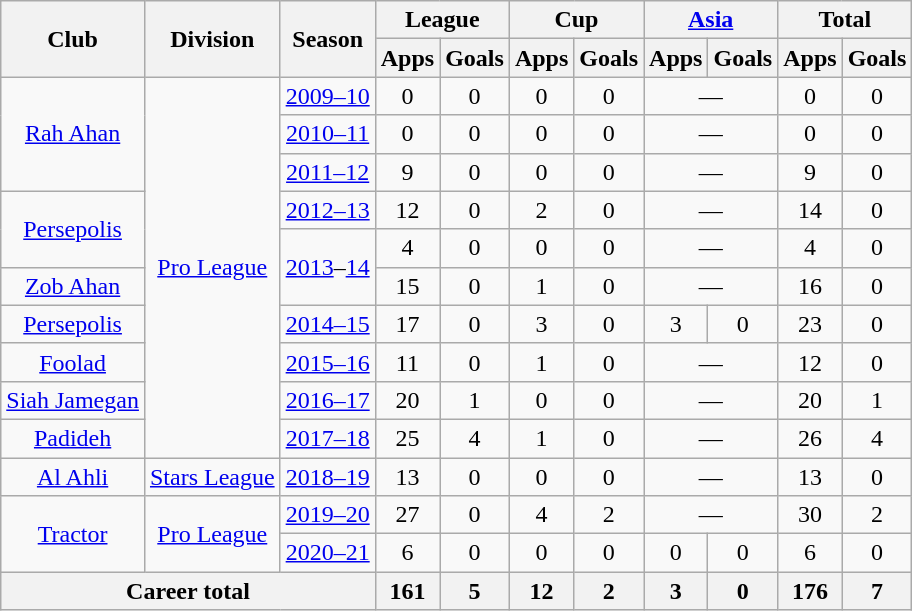<table class="wikitable" style="text-align: center;">
<tr>
<th rowspan="2">Club</th>
<th rowspan="2">Division</th>
<th rowspan="2">Season</th>
<th colspan="2">League</th>
<th colspan="2">Cup</th>
<th colspan="2"><a href='#'>Asia</a></th>
<th colspan="2">Total</th>
</tr>
<tr>
<th>Apps</th>
<th>Goals</th>
<th>Apps</th>
<th>Goals</th>
<th>Apps</th>
<th>Goals</th>
<th>Apps</th>
<th>Goals</th>
</tr>
<tr>
<td rowspan="3"><a href='#'>Rah Ahan</a></td>
<td rowspan="10"><a href='#'>Pro League</a></td>
<td><a href='#'>2009–10</a></td>
<td>0</td>
<td>0</td>
<td>0</td>
<td>0</td>
<td colspan=2>—</td>
<td>0</td>
<td>0</td>
</tr>
<tr>
<td><a href='#'>2010–11</a></td>
<td>0</td>
<td>0</td>
<td>0</td>
<td>0</td>
<td colspan=2>—</td>
<td>0</td>
<td>0</td>
</tr>
<tr>
<td><a href='#'>2011–12</a></td>
<td>9</td>
<td>0</td>
<td>0</td>
<td>0</td>
<td colspan=2>—</td>
<td>9</td>
<td>0</td>
</tr>
<tr>
<td rowspan="2"><a href='#'>Persepolis</a></td>
<td><a href='#'>2012–13</a></td>
<td>12</td>
<td>0</td>
<td>2</td>
<td>0</td>
<td colspan=2>—</td>
<td>14</td>
<td>0</td>
</tr>
<tr>
<td rowspan="2"><a href='#'>2013</a>–<a href='#'>14</a></td>
<td>4</td>
<td>0</td>
<td>0</td>
<td>0</td>
<td colspan=2>—</td>
<td>4</td>
<td>0</td>
</tr>
<tr>
<td><a href='#'>Zob Ahan</a></td>
<td>15</td>
<td>0</td>
<td>1</td>
<td>0</td>
<td colspan=2>—</td>
<td>16</td>
<td>0</td>
</tr>
<tr>
<td><a href='#'>Persepolis</a></td>
<td><a href='#'>2014–15</a></td>
<td>17</td>
<td>0</td>
<td>3</td>
<td>0</td>
<td>3</td>
<td>0</td>
<td>23</td>
<td>0</td>
</tr>
<tr>
<td><a href='#'>Foolad</a></td>
<td><a href='#'>2015–16</a></td>
<td>11</td>
<td>0</td>
<td>1</td>
<td>0</td>
<td colspan=2>—</td>
<td>12</td>
<td>0</td>
</tr>
<tr>
<td><a href='#'>Siah Jamegan</a></td>
<td><a href='#'>2016–17</a></td>
<td>20</td>
<td>1</td>
<td>0</td>
<td>0</td>
<td colspan=2>—</td>
<td>20</td>
<td>1</td>
</tr>
<tr>
<td><a href='#'>Padideh</a></td>
<td><a href='#'>2017–18</a></td>
<td>25</td>
<td>4</td>
<td>1</td>
<td>0</td>
<td colspan=2>—</td>
<td>26</td>
<td>4</td>
</tr>
<tr>
<td><a href='#'>Al Ahli</a></td>
<td><a href='#'>Stars League</a></td>
<td><a href='#'>2018–19</a></td>
<td>13</td>
<td>0</td>
<td>0</td>
<td>0</td>
<td colspan=2>—</td>
<td>13</td>
<td>0</td>
</tr>
<tr>
<td rowspan="2"><a href='#'>Tractor</a></td>
<td rowspan="2"><a href='#'>Pro League</a></td>
<td><a href='#'>2019–20</a></td>
<td>27</td>
<td>0</td>
<td>4</td>
<td>2</td>
<td colspan=2>—</td>
<td>30</td>
<td>2</td>
</tr>
<tr>
<td><a href='#'>2020–21</a></td>
<td>6</td>
<td>0</td>
<td>0</td>
<td>0</td>
<td>0</td>
<td>0</td>
<td>6</td>
<td>0</td>
</tr>
<tr>
<th colspan="3">Career total</th>
<th>161</th>
<th>5</th>
<th>12</th>
<th>2</th>
<th>3</th>
<th>0</th>
<th>176</th>
<th>7</th>
</tr>
</table>
